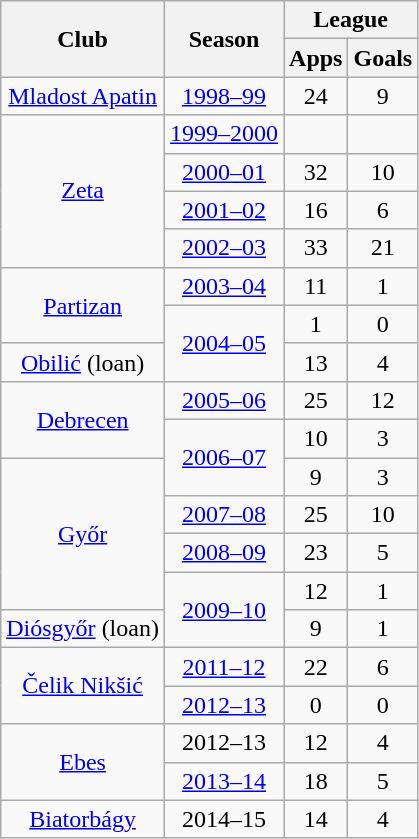<table class="wikitable" style="text-align:center">
<tr>
<th rowspan="2">Club</th>
<th rowspan="2">Season</th>
<th colspan="2">League</th>
</tr>
<tr>
<th>Apps</th>
<th>Goals</th>
</tr>
<tr>
<td rowspan="1"><a href='#'>Mladost Apatin</a></td>
<td><a href='#'>1998–99</a></td>
<td>24</td>
<td>9</td>
</tr>
<tr>
<td rowspan="4"><a href='#'>Zeta</a></td>
<td><a href='#'>1999–2000</a></td>
<td></td>
<td></td>
</tr>
<tr>
<td><a href='#'>2000–01</a></td>
<td>32</td>
<td>10</td>
</tr>
<tr>
<td><a href='#'>2001–02</a></td>
<td>16</td>
<td>6</td>
</tr>
<tr>
<td><a href='#'>2002–03</a></td>
<td>33</td>
<td>21</td>
</tr>
<tr>
<td rowspan="2"><a href='#'>Partizan</a></td>
<td><a href='#'>2003–04</a></td>
<td>11</td>
<td>1</td>
</tr>
<tr>
<td rowspan="2"><a href='#'>2004–05</a></td>
<td>1</td>
<td>0</td>
</tr>
<tr>
<td rowspan="1"><a href='#'>Obilić</a> (loan)</td>
<td>13</td>
<td>4</td>
</tr>
<tr>
<td rowspan="2"><a href='#'>Debrecen</a></td>
<td><a href='#'>2005–06</a></td>
<td>25</td>
<td>12</td>
</tr>
<tr>
<td rowspan="2"><a href='#'>2006–07</a></td>
<td>10</td>
<td>3</td>
</tr>
<tr>
<td rowspan="4"><a href='#'>Győr</a></td>
<td>9</td>
<td>3</td>
</tr>
<tr>
<td><a href='#'>2007–08</a></td>
<td>25</td>
<td>10</td>
</tr>
<tr>
<td><a href='#'>2008–09</a></td>
<td>23</td>
<td>5</td>
</tr>
<tr>
<td rowspan="2"><a href='#'>2009–10</a></td>
<td>12</td>
<td>1</td>
</tr>
<tr>
<td rowspan="1"><a href='#'>Diósgyőr</a> (loan)</td>
<td>9</td>
<td>1</td>
</tr>
<tr>
<td rowspan="2"><a href='#'>Čelik Nikšić</a></td>
<td><a href='#'>2011–12</a></td>
<td>22</td>
<td>6</td>
</tr>
<tr>
<td><a href='#'>2012–13</a></td>
<td>0</td>
<td>0</td>
</tr>
<tr>
<td rowspan="2"><a href='#'>Ebes</a></td>
<td>2012–13</td>
<td>12</td>
<td>4</td>
</tr>
<tr>
<td><a href='#'>2013–14</a></td>
<td>18</td>
<td>5</td>
</tr>
<tr>
<td rowspan="1"><a href='#'>Biatorbágy</a></td>
<td>2014–15</td>
<td>14</td>
<td>4</td>
</tr>
</table>
